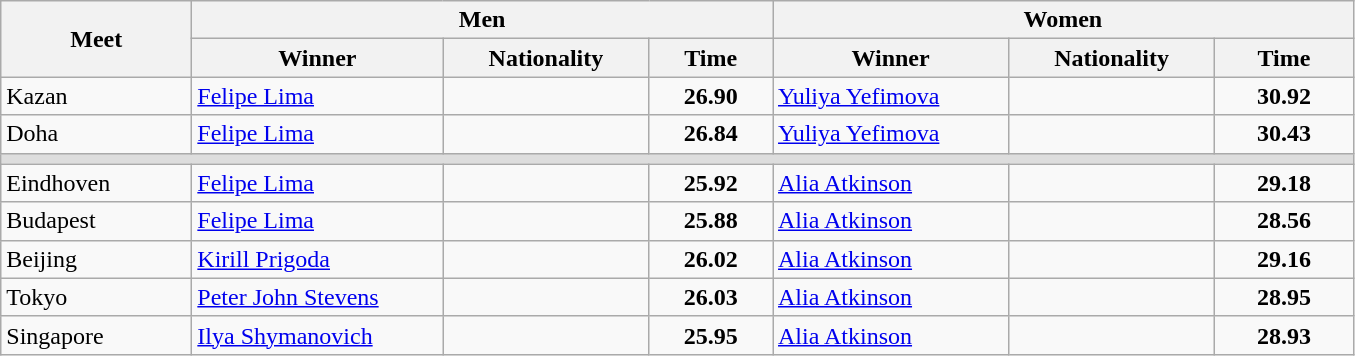<table class="wikitable">
<tr>
<th width=120 rowspan=2>Meet</th>
<th colspan=3>Men</th>
<th colspan=3>Women</th>
</tr>
<tr>
<th width=160>Winner</th>
<th width=130>Nationality</th>
<th width=75>Time</th>
<th width=150>Winner</th>
<th width=130>Nationality</th>
<th width=85>Time</th>
</tr>
<tr>
<td>Kazan</td>
<td><a href='#'>Felipe Lima</a></td>
<td></td>
<td align=center><strong>26.90</strong></td>
<td><a href='#'>Yuliya Yefimova</a></td>
<td></td>
<td align=center><strong>30.92</strong></td>
</tr>
<tr>
<td>Doha</td>
<td><a href='#'>Felipe Lima</a></td>
<td></td>
<td align=center><strong>26.84</strong></td>
<td><a href='#'>Yuliya Yefimova</a></td>
<td></td>
<td align=center><strong>30.43</strong></td>
</tr>
<tr bgcolor=#DDDDDD>
<td colspan=7></td>
</tr>
<tr>
<td>Eindhoven</td>
<td><a href='#'>Felipe Lima</a></td>
<td></td>
<td align=center><strong>25.92</strong></td>
<td><a href='#'>Alia Atkinson</a></td>
<td></td>
<td align=center><strong>29.18</strong></td>
</tr>
<tr>
<td>Budapest</td>
<td><a href='#'>Felipe Lima</a></td>
<td></td>
<td align=center><strong>25.88</strong></td>
<td><a href='#'>Alia Atkinson</a></td>
<td></td>
<td align=center><strong>28.56</strong></td>
</tr>
<tr>
<td>Beijing</td>
<td><a href='#'>Kirill Prigoda</a></td>
<td></td>
<td align=center><strong>26.02</strong></td>
<td><a href='#'>Alia Atkinson</a></td>
<td></td>
<td align=center><strong>29.16</strong></td>
</tr>
<tr>
<td>Tokyo</td>
<td><a href='#'>Peter John Stevens</a></td>
<td></td>
<td align=center><strong>26.03</strong></td>
<td><a href='#'>Alia Atkinson</a></td>
<td></td>
<td align=center><strong>28.95</strong></td>
</tr>
<tr>
<td>Singapore</td>
<td><a href='#'>Ilya Shymanovich</a></td>
<td></td>
<td align=center><strong>25.95</strong></td>
<td><a href='#'>Alia Atkinson</a></td>
<td></td>
<td align=center><strong>28.93</strong></td>
</tr>
</table>
